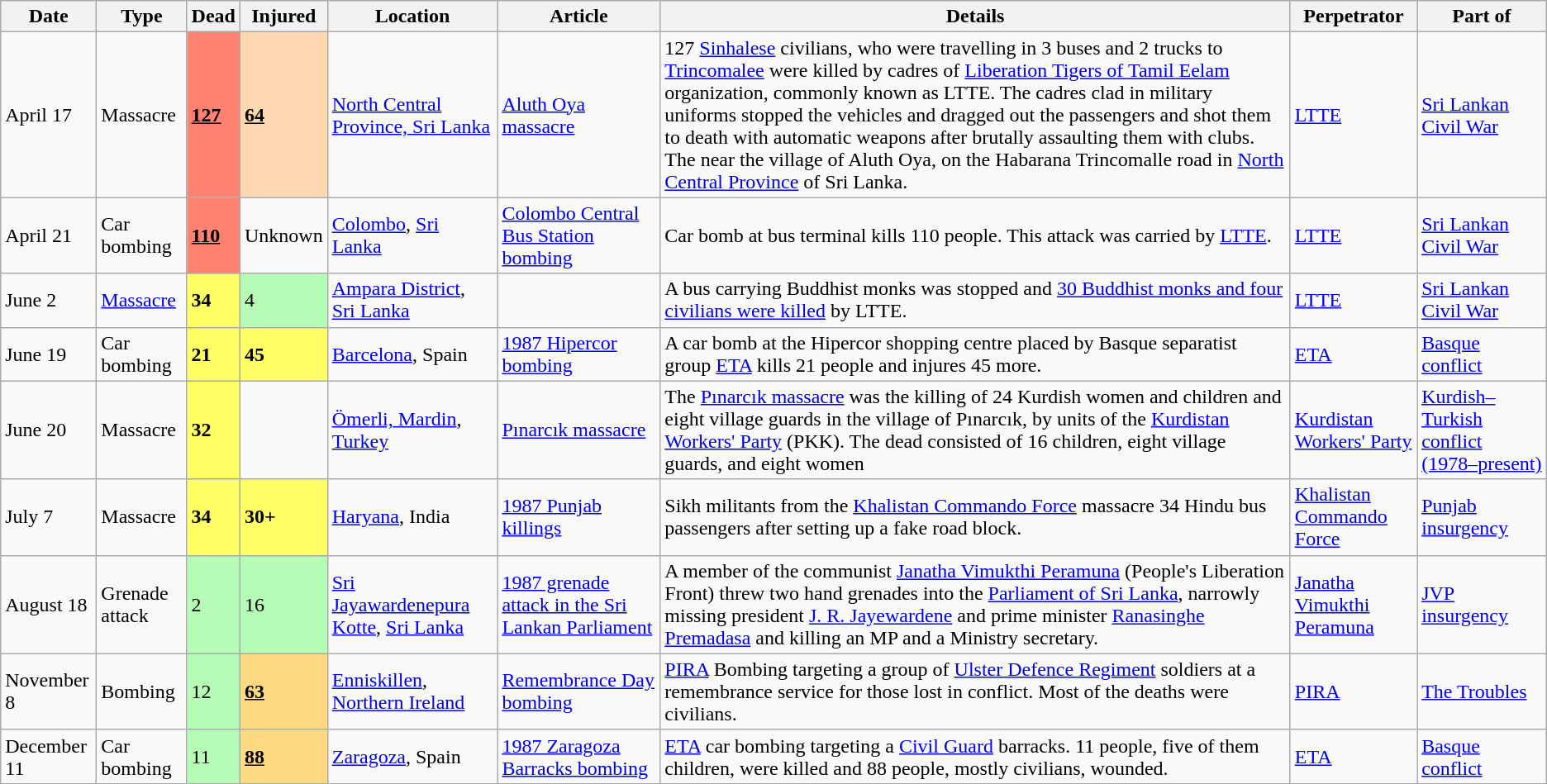<table class="wikitable sortable">
<tr>
<th>Date</th>
<th>Type</th>
<th>Dead</th>
<th>Injured</th>
<th>Location</th>
<th>Article</th>
<th class="unsortable">Details</th>
<th>Perpetrator</th>
<th>Part of<br></th>
</tr>
<tr>
<td>April 17</td>
<td>Massacre</td>
<td style="background:#FE8172"><u><strong>127</strong></u></td>
<td style="background:#FED8B1"><u><strong>64</strong></u></td>
<td><a href='#'>North Central Province, Sri Lanka</a></td>
<td><a href='#'>Aluth Oya massacre</a></td>
<td>127 <a href='#'>Sinhalese</a> civilians, who were travelling in 3 buses and 2 trucks to <a href='#'>Trincomalee</a> were killed by cadres of <a href='#'>Liberation Tigers of Tamil Eelam</a> organization, commonly known as LTTE. The cadres clad in military uniforms stopped the vehicles and dragged out the passengers and shot them to death with automatic weapons after brutally assaulting them with clubs. The near the village of Aluth Oya, on the Habarana Trincomalle road in <a href='#'>North Central Province</a> of Sri Lanka.</td>
<td><a href='#'>LTTE</a></td>
<td><a href='#'>Sri Lankan Civil War</a></td>
</tr>
<tr>
<td>April 21</td>
<td>Car bombing</td>
<td style="background:#FE8172"><u><strong>110</strong></u></td>
<td>Unknown</td>
<td><a href='#'>Colombo</a>, <a href='#'>Sri Lanka</a></td>
<td><a href='#'>Colombo Central Bus Station bombing</a></td>
<td>Car bomb at bus terminal kills 110 people. This attack was carried by <a href='#'>LTTE</a>.</td>
<td><a href='#'>LTTE</a></td>
<td><a href='#'>Sri Lankan Civil War</a></td>
</tr>
<tr>
<td>June 2</td>
<td><a href='#'>Massacre</a></td>
<td style="background:#FFFF66"><strong>34</strong></td>
<td style="background:#B6FCB6">4</td>
<td><a href='#'>Ampara District</a>, <a href='#'>Sri Lanka</a></td>
<td></td>
<td>A bus carrying Buddhist monks was stopped and <a href='#'>30 Buddhist monks and four civilians were killed</a> by LTTE.</td>
<td><a href='#'>LTTE</a></td>
<td><a href='#'>Sri Lankan Civil War</a></td>
</tr>
<tr>
<td>June 19</td>
<td>Car bombing</td>
<td style="background:#FFFF66"><strong>21</strong></td>
<td style="background:#FFFF66"><strong>45</strong></td>
<td><a href='#'>Barcelona</a>, Spain</td>
<td><a href='#'>1987 Hipercor bombing</a></td>
<td>A car bomb at the Hipercor shopping centre placed by Basque separatist group <a href='#'>ETA</a> kills 21 people and injures 45 more.</td>
<td><a href='#'>ETA</a></td>
<td><a href='#'>Basque conflict</a></td>
</tr>
<tr>
<td>June 20</td>
<td>Massacre</td>
<td style="background:#FFFF66"><strong>32</strong></td>
<td></td>
<td><a href='#'>Ömerli, Mardin</a>, <a href='#'>Turkey</a></td>
<td><a href='#'>Pınarcık massacre</a></td>
<td>The <a href='#'>Pınarcık massacre</a> was the killing of 24 Kurdish women and children and eight village guards in the village of Pınarcık, by units of the <a href='#'>Kurdistan Workers' Party</a> (PKK). The dead consisted of 16 children, eight village guards, and eight women</td>
<td><a href='#'>Kurdistan Workers' Party</a></td>
<td><a href='#'>Kurdish–Turkish conflict (1978–present)</a></td>
</tr>
<tr>
<td>July 7</td>
<td>Massacre</td>
<td style="background:#FFFF66"><strong>34</strong></td>
<td style="background:#FFFF66"><strong>30+</strong></td>
<td><a href='#'>Haryana</a>, India</td>
<td><a href='#'>1987 Punjab killings</a></td>
<td>Sikh militants from the <a href='#'>Khalistan Commando Force</a> massacre 34 Hindu bus passengers after setting up a fake road block.</td>
<td><a href='#'>Khalistan Commando Force</a></td>
<td><a href='#'>Punjab insurgency</a></td>
</tr>
<tr>
<td>August 18</td>
<td>Grenade attack</td>
<td style="background:#B6FCB6">2</td>
<td style="background:#B6FCB6">16</td>
<td><a href='#'>Sri Jayawardenepura Kotte</a>, <a href='#'>Sri Lanka</a></td>
<td><a href='#'>1987 grenade attack in the Sri Lankan Parliament</a></td>
<td>A member of the communist <a href='#'>Janatha Vimukthi Peramuna</a> (People's Liberation Front) threw two hand grenades into the <a href='#'>Parliament of Sri Lanka</a>, narrowly missing president <a href='#'>J. R. Jayewardene</a> and prime minister <a href='#'>Ranasinghe Premadasa</a> and killing an MP and a Ministry secretary.</td>
<td><a href='#'>Janatha Vimukthi Peramuna</a></td>
<td><a href='#'>JVP insurgency</a></td>
</tr>
<tr>
<td>November 8</td>
<td>Bombing</td>
<td style="background:#B6FCB6">12</td>
<td style="background:#FEDB81"><u><strong>63</strong></u></td>
<td><a href='#'>Enniskillen</a>, <a href='#'>Northern Ireland</a></td>
<td><a href='#'>Remembrance Day bombing</a></td>
<td><a href='#'>PIRA</a> Bombing targeting a group of <a href='#'>Ulster Defence Regiment</a> soldiers at a remembrance service for those lost in conflict. Most of the deaths were civilians.</td>
<td><a href='#'>PIRA</a></td>
<td><a href='#'>The Troubles</a></td>
</tr>
<tr>
<td>December 11</td>
<td>Car bombing</td>
<td style="background:#B6FCB6">11</td>
<td style="background:#FEDB81"><u><strong>88</strong></u></td>
<td><a href='#'>Zaragoza</a>, Spain</td>
<td><a href='#'>1987 Zaragoza Barracks bombing</a></td>
<td><a href='#'>ETA</a> car bombing targeting a <a href='#'>Civil Guard</a> barracks. 11 people, five of them children, were killed and 88 people, mostly civilians, wounded.</td>
<td><a href='#'>ETA</a></td>
<td><a href='#'>Basque conflict</a></td>
</tr>
</table>
